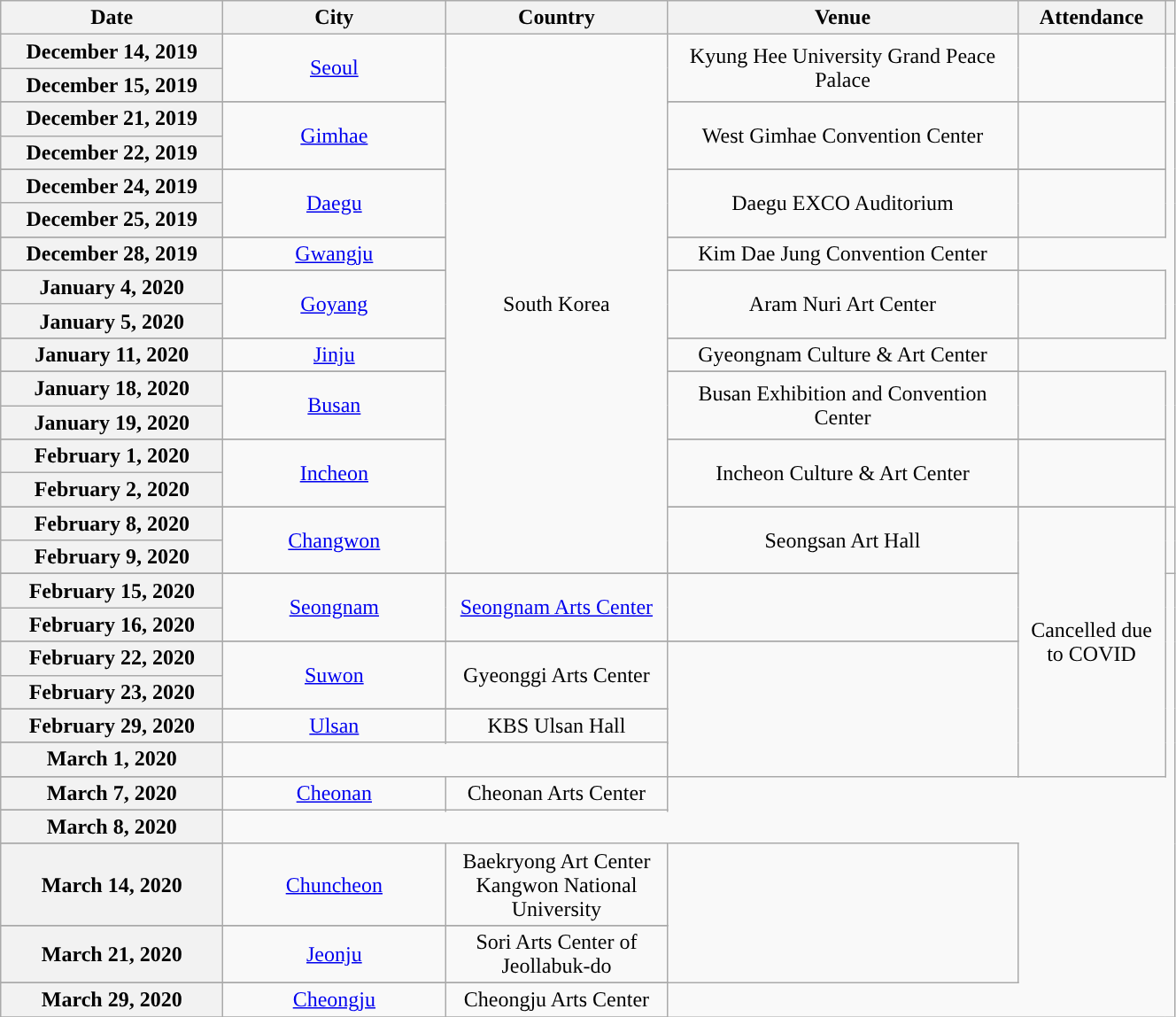<table class="wikitable sortable plainrowheaders" style="text-align:center;">
<tr>
<th style="width:10em;">Date</th>
<th style="width:10em;">City</th>
<th style="width:10em;">Country</th>
<th style="width:16em;">Venue</th>
<th style="width:6.5em;">Attendance</th>
<th scope="col" class="unsortable"></th>
</tr>
<tr>
<th scope="row" style="text-align:center">December 14, 2019</th>
<td rowspan="2"><a href='#'>Seoul</a></td>
<td rowspan="27">South Korea</td>
<td rowspan="2">Kyung Hee University Grand Peace Palace</td>
<td rowspan="2"></td>
</tr>
<tr>
<th scope="row" style="text-align:center">December 15, 2019</th>
</tr>
<tr>
</tr>
<tr>
</tr>
<tr>
<th scope="row" style="text-align:center">December 21, 2019</th>
<td rowspan=2><a href='#'>Gimhae</a></td>
<td rowspan=2>West Gimhae Convention Center</td>
<td rowspan=2></td>
</tr>
<tr>
<th scope="row" style="text-align:center">December 22, 2019</th>
</tr>
<tr>
</tr>
<tr>
</tr>
<tr>
<th scope="row" style="text-align:center">December 24, 2019</th>
<td rowspan=2><a href='#'>Daegu</a></td>
<td rowspan=2>Daegu EXCO Auditorium</td>
<td rowspan=3></td>
</tr>
<tr>
<th scope="row" style="text-align:center">December 25, 2019</th>
</tr>
<tr>
</tr>
<tr>
</tr>
<tr>
<th scope="row" style="text-align:center">December 28, 2019</th>
<td><a href='#'>Gwangju</a></td>
<td>Kim Dae Jung Convention Center</td>
</tr>
<tr>
</tr>
<tr>
<th scope="row" style="text-align:center">January 4, 2020</th>
<td rowspan=2><a href='#'>Goyang</a></td>
<td rowspan=2>Aram Nuri Art Center</td>
<td rowspan=3></td>
</tr>
<tr>
<th scope="row" style="text-align:center">January 5, 2020</th>
</tr>
<tr>
</tr>
<tr>
<th scope="row" style="text-align:center">January 11, 2020</th>
<td><a href='#'>Jinju</a></td>
<td>Gyeongnam Culture & Art Center</td>
</tr>
<tr>
</tr>
<tr>
<th scope="row" style="text-align:center">January 18, 2020</th>
<td rowspan=2><a href='#'>Busan</a></td>
<td rowspan=2>Busan Exhibition and Convention Center</td>
<td rowspan=2></td>
</tr>
<tr>
<th scope="row" style="text-align:center">January 19, 2020</th>
</tr>
<tr>
</tr>
<tr>
<th scope="row" style="text-align:center">February 1, 2020</th>
<td rowspan=2><a href='#'>Incheon</a></td>
<td rowspan=2>Incheon Culture & Art Center</td>
<td rowspan=2></td>
</tr>
<tr>
<th scope="row" style="text-align:center">February 2, 2020</th>
</tr>
<tr>
</tr>
<tr>
<th scope="row" style="text-align:center">February 8, 2020</th>
<td rowspan=2><a href='#'>Changwon</a></td>
<td rowspan=2>Seongsan Art Hall</td>
<td rowspan="13">Cancelled due to COVID</td>
<td rowspan="2"></td>
</tr>
<tr>
<th scope="row" style="text-align:center">February 9, 2020</th>
</tr>
<tr>
</tr>
<tr>
<th scope="row" style="text-align:center">February 15, 2020</th>
<td rowspan="2"><a href='#'>Seongnam</a></td>
<td rowspan="2"><a href='#'>Seongnam Arts Center</a></td>
<td rowspan="2"></td>
</tr>
<tr>
<th scope="row" style="text-align:center">February 16, 2020</th>
</tr>
<tr>
</tr>
<tr>
<th scope="row" style="text-align:center">February 22, 2020</th>
<td rowspan=2><a href='#'>Suwon</a></td>
<td rowspan=2>Gyeonggi Arts Center</td>
<td rowspan=6></td>
</tr>
<tr>
<th scope="row" style="text-align:center">February 23, 2020</th>
</tr>
<tr>
</tr>
<tr>
<th scope="row" style="text-align:center">February 29, 2020</th>
<td rowspan=2><a href='#'>Ulsan</a></td>
<td rowspan=2>KBS Ulsan Hall</td>
</tr>
<tr>
</tr>
<tr>
<th scope="row" style="text-align:center">March 1, 2020</th>
</tr>
<tr>
</tr>
<tr>
<th scope="row" style="text-align:center">March 7, 2020</th>
<td rowspan=2><a href='#'>Cheonan</a></td>
<td rowspan=2>Cheonan Arts Center</td>
</tr>
<tr>
</tr>
<tr>
<th scope="row" style="text-align:center">March 8, 2020</th>
</tr>
<tr>
</tr>
<tr>
<th scope="row" style="text-align:center">March 14, 2020</th>
<td><a href='#'>Chuncheon</a></td>
<td>Baekryong Art Center Kangwon National University</td>
<td rowspan=3></td>
</tr>
<tr>
</tr>
<tr>
<th scope="row" style="text-align:center">March 21, 2020</th>
<td><a href='#'>Jeonju</a></td>
<td>Sori Arts Center of Jeollabuk-do</td>
</tr>
<tr>
</tr>
<tr>
</tr>
<tr>
<th scope="row" style="text-align:center">March 29, 2020</th>
<td><a href='#'>Cheongju</a></td>
<td>Cheongju Arts Center</td>
</tr>
<tr>
</tr>
<tr>
</tr>
</table>
